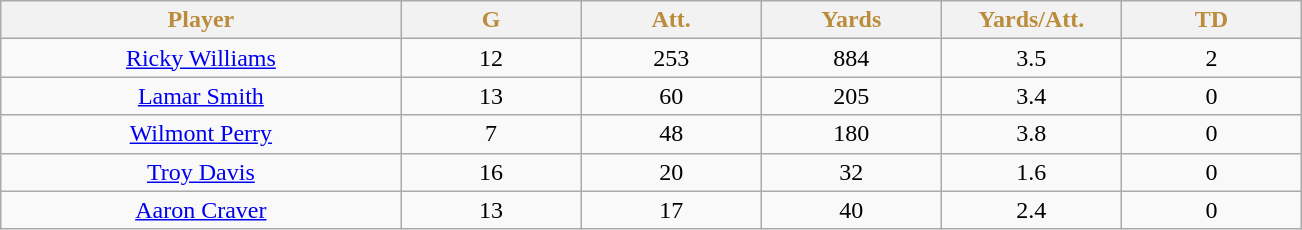<table class="wikitable">
<tr style="background:#FFFFFF; color:#BB8C3C">
<th bgcolor="#DDDDFF" width="20%">Player</th>
<th bgcolor="#DDDDFF" width="9%">G</th>
<th bgcolor="#DDDDFF" width="9%">Att.</th>
<th bgcolor="#DDDDFF" width="9%">Yards</th>
<th bgcolor="#DDDDFF" width="9%">Yards/Att.</th>
<th bgcolor="#DDDDFF" width="9%">TD</th>
</tr>
<tr align="center">
<td><a href='#'>Ricky Williams</a></td>
<td>12</td>
<td>253</td>
<td>884</td>
<td>3.5</td>
<td>2</td>
</tr>
<tr align="center">
<td><a href='#'>Lamar Smith</a></td>
<td>13</td>
<td>60</td>
<td>205</td>
<td>3.4</td>
<td>0</td>
</tr>
<tr align="center">
<td><a href='#'>Wilmont Perry</a></td>
<td>7</td>
<td>48</td>
<td>180</td>
<td>3.8</td>
<td>0</td>
</tr>
<tr align="center">
<td><a href='#'>Troy Davis</a></td>
<td>16</td>
<td>20</td>
<td>32</td>
<td>1.6</td>
<td>0</td>
</tr>
<tr align="center">
<td><a href='#'>Aaron Craver</a></td>
<td>13</td>
<td>17</td>
<td>40</td>
<td>2.4</td>
<td>0</td>
</tr>
</table>
